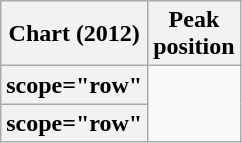<table class="wikitable sortable plainrowheaders">
<tr>
<th scope="col">Chart (2012)</th>
<th scope="col">Peak<br>position</th>
</tr>
<tr>
<th>scope="row"</th>
</tr>
<tr>
<th>scope="row"</th>
</tr>
</table>
